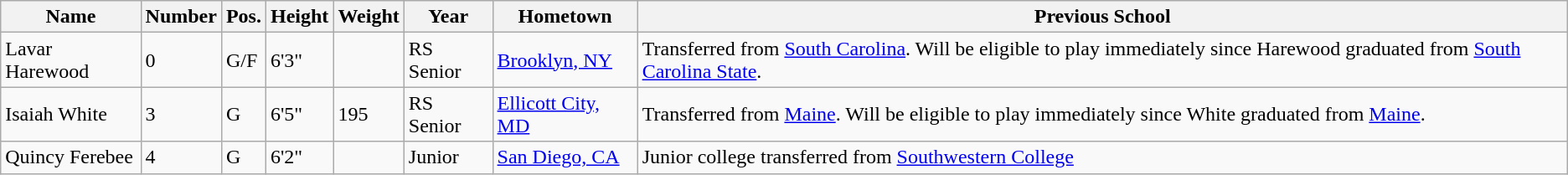<table class="wikitable sortable" border="1">
<tr>
<th>Name</th>
<th>Number</th>
<th>Pos.</th>
<th>Height</th>
<th>Weight</th>
<th>Year</th>
<th>Hometown</th>
<th class="unsortable">Previous School</th>
</tr>
<tr>
<td>Lavar Harewood</td>
<td>0</td>
<td>G/F</td>
<td>6'3"</td>
<td></td>
<td>RS Senior</td>
<td><a href='#'>Brooklyn, NY</a></td>
<td>Transferred from <a href='#'>South Carolina</a>. Will be eligible to play immediately since Harewood graduated from <a href='#'>South Carolina State</a>.</td>
</tr>
<tr>
<td>Isaiah White</td>
<td>3</td>
<td>G</td>
<td>6'5"</td>
<td>195</td>
<td>RS Senior</td>
<td><a href='#'>Ellicott City, MD</a></td>
<td>Transferred from <a href='#'>Maine</a>. Will be eligible to play immediately since White graduated from <a href='#'>Maine</a>.</td>
</tr>
<tr>
<td>Quincy Ferebee</td>
<td>4</td>
<td>G</td>
<td>6'2"</td>
<td></td>
<td>Junior</td>
<td><a href='#'>San Diego, CA</a></td>
<td>Junior college transferred from <a href='#'>Southwestern College</a></td>
</tr>
</table>
